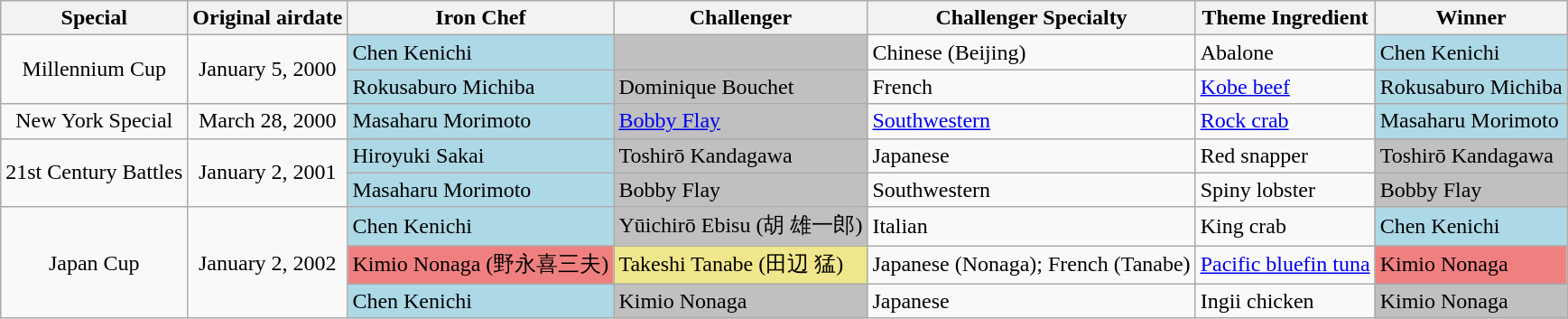<table class="wikitable">
<tr>
<th>Special</th>
<th>Original airdate</th>
<th>Iron Chef</th>
<th>Challenger</th>
<th>Challenger Specialty</th>
<th>Theme Ingredient</th>
<th>Winner</th>
</tr>
<tr>
<td align="center" rowspan=2>Millennium Cup</td>
<td align="center" rowspan=2>January 5, 2000</td>
<td bgcolor="lightblue">Chen Kenichi</td>
<td bgcolor="silver"> </td>
<td>Chinese (Beijing)</td>
<td>Abalone</td>
<td bgcolor="lightblue">Chen Kenichi</td>
</tr>
<tr>
<td bgcolor="lightblue">Rokusaburo Michiba</td>
<td bgcolor="silver"> Dominique Bouchet</td>
<td>French</td>
<td><a href='#'>Kobe beef</a></td>
<td bgcolor="lightblue">Rokusaburo Michiba</td>
</tr>
<tr>
<td align="center">New York Special</td>
<td align="center">March 28, 2000</td>
<td bgcolor="lightblue">Masaharu Morimoto</td>
<td bgcolor="silver"> <a href='#'>Bobby Flay</a></td>
<td><a href='#'>Southwestern</a></td>
<td><a href='#'>Rock crab</a></td>
<td bgcolor="lightblue">Masaharu Morimoto</td>
</tr>
<tr>
<td align="center" rowspan=2>21st Century Battles</td>
<td align="center" rowspan=2>January 2, 2001</td>
<td bgcolor="lightblue">Hiroyuki Sakai</td>
<td bgcolor="silver">Toshirō Kandagawa</td>
<td>Japanese</td>
<td>Red snapper</td>
<td bgcolor="silver">Toshirō Kandagawa</td>
</tr>
<tr>
<td bgcolor="lightblue">Masaharu Morimoto</td>
<td bgcolor="silver"> Bobby Flay</td>
<td>Southwestern</td>
<td>Spiny lobster</td>
<td bgcolor="silver">Bobby Flay</td>
</tr>
<tr>
<td align="center" rowspan=3>Japan Cup</td>
<td align="center" rowspan=3>January 2, 2002</td>
<td bgcolor="lightblue">Chen Kenichi</td>
<td bgcolor="silver">Yūichirō Ebisu (胡 雄一郎)</td>
<td>Italian</td>
<td>King crab</td>
<td bgcolor="lightblue">Chen Kenichi</td>
</tr>
<tr>
<td bgcolor="lightcoral">Kimio Nonaga (野永喜三夫)</td>
<td bgcolor="khaki">Takeshi Tanabe (田辺 猛)</td>
<td>Japanese (Nonaga); French (Tanabe)</td>
<td><a href='#'>Pacific bluefin tuna</a></td>
<td bgcolor="lightcoral">Kimio Nonaga</td>
</tr>
<tr>
<td bgcolor="lightblue">Chen Kenichi</td>
<td bgcolor="silver">Kimio Nonaga</td>
<td>Japanese</td>
<td>Ingii chicken</td>
<td bgcolor="silver">Kimio Nonaga</td>
</tr>
</table>
